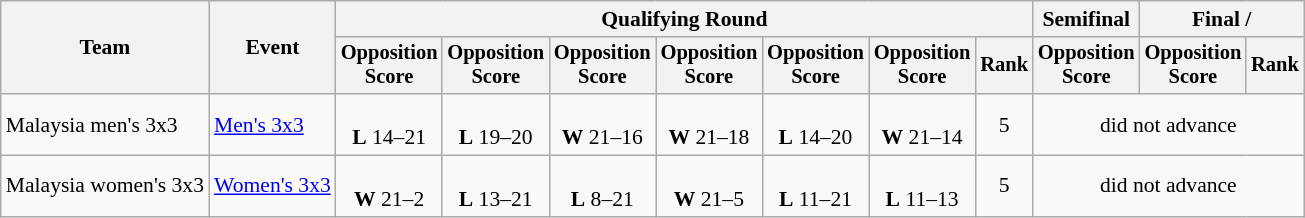<table class="wikitable" style="font-size:90%">
<tr>
<th rowspan=2>Team</th>
<th rowspan=2>Event</th>
<th colspan=7>Qualifying Round</th>
<th>Semifinal</th>
<th colspan=2>Final / </th>
</tr>
<tr style="font-size:95%">
<th>Opposition<br>Score</th>
<th>Opposition<br>Score</th>
<th>Opposition<br>Score</th>
<th>Opposition<br>Score</th>
<th>Opposition<br>Score</th>
<th>Opposition<br>Score</th>
<th>Rank</th>
<th>Opposition<br>Score</th>
<th>Opposition<br>Score</th>
<th>Rank</th>
</tr>
<tr align=center>
<td align=left>Malaysia men's 3x3</td>
<td align=left><a href='#'>Men's 3x3</a></td>
<td><br><strong>L</strong> 14–21</td>
<td><br><strong>L</strong> 19–20</td>
<td><br><strong>W</strong> 21–16</td>
<td><br><strong>W</strong> 21–18</td>
<td><br><strong>L</strong> 14–20</td>
<td><br><strong>W</strong> 21–14</td>
<td>5</td>
<td colspan=3>did not advance</td>
</tr>
<tr align=center>
<td align=left>Malaysia women's 3x3</td>
<td align=left><a href='#'>Women's 3x3</a></td>
<td><br><strong>W</strong> 21–2</td>
<td><br><strong>L</strong> 13–21</td>
<td><br><strong>L</strong> 8–21</td>
<td><br><strong>W</strong> 21–5</td>
<td><br><strong>L</strong> 11–21</td>
<td><br><strong>L</strong> 11–13</td>
<td>5</td>
<td colspan=3>did not advance</td>
</tr>
</table>
